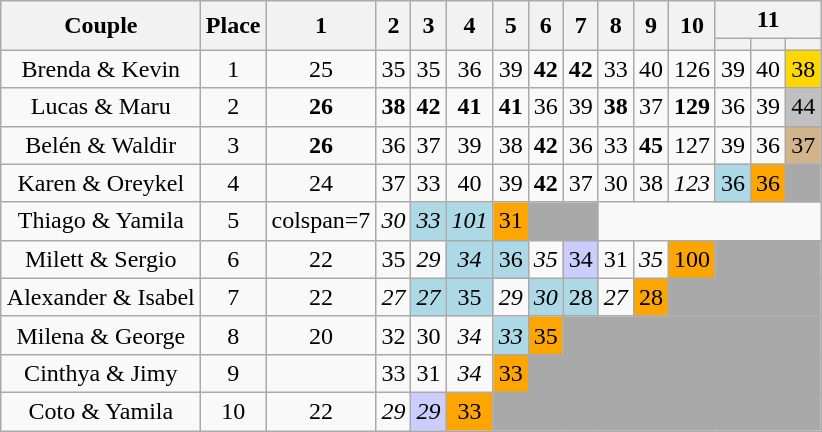<table class="wikitable sortable" style="margin:auto; text-align:center; white-space:nowrap; width:auto;">
<tr>
<th rowspan=2>Couple</th>
<th rowspan=2>Place</th>
<th rowspan=2>1</th>
<th rowspan=2>2</th>
<th rowspan=2>3</th>
<th rowspan=2>4</th>
<th rowspan=2>5</th>
<th rowspan=2>6</th>
<th rowspan=2>7</th>
<th rowspan=2>8</th>
<th rowspan=2>9</th>
<th rowspan=2>10</th>
<th colspan=3>11</th>
</tr>
<tr>
<th></th>
<th></th>
<th></th>
</tr>
<tr>
<td>Brenda & Kevin</td>
<td>1</td>
<td>25</td>
<td>35</td>
<td>35</td>
<td>36</td>
<td>39</td>
<td><span><strong>42</strong></span></td>
<td><span><strong>42</strong></span></td>
<td>33</td>
<td>40</td>
<td>126</td>
<td>39</td>
<td>40</td>
<td bgcolor=gold>38</td>
</tr>
<tr>
<td>Lucas & Maru</td>
<td>2</td>
<td><span><strong>26</strong></span></td>
<td><span><strong>38</strong></span></td>
<td><span><strong>42</strong></span></td>
<td><span><strong>41</strong></span></td>
<td><span><strong>41</strong></span></td>
<td>36</td>
<td>39</td>
<td><span><strong>38</strong></span></td>
<td>37</td>
<td><span><strong>129</strong></span></td>
<td>36</td>
<td>39</td>
<td bgcolor=silver>44</td>
</tr>
<tr>
<td>Belén & Waldir</td>
<td>3</td>
<td><span><strong>26</strong></span></td>
<td>36</td>
<td>37</td>
<td>39</td>
<td>38</td>
<td><span><strong>42</strong></span></td>
<td>36</td>
<td>33</td>
<td><span><strong>45</strong></span></td>
<td>127</td>
<td>39</td>
<td>36</td>
<td bgcolor=tan>37</td>
</tr>
<tr>
<td>Karen & Oreykel</td>
<td>4</td>
<td>24</td>
<td>37</td>
<td>33</td>
<td>40</td>
<td>39</td>
<td><span><strong>42</strong></span></td>
<td>37</td>
<td>30</td>
<td>38</td>
<td><span><em>123</em></span></td>
<td bgcolor="lightblue">36</td>
<td bgcolor="orange">36</td>
<td colspan="1" style="background:darkgrey;"></td>
</tr>
<tr>
<td>Thiago & Yamila</td>
<td>5</td>
<td>colspan=7 </td>
<td><span><em>30</em></span></td>
<td bgcolor="lightblue"><span><em>33</em></span></td>
<td bgcolor="lightblue"><span><em>101</em></span></td>
<td bgcolor="orange">31</td>
<td colspan="2" style="background:darkgrey;"></td>
</tr>
<tr>
<td>Milett & Sergio</td>
<td>6</td>
<td>22</td>
<td>35</td>
<td><span><em>29</em></span></td>
<td bgcolor="lightblue"><span><em>34</em></span></td>
<td bgcolor="lightblue">36</td>
<td><span><em>35</em></span></td>
<td bgcolor="#CCCCFF">34</td>
<td>31</td>
<td><span><em>35</em></span></td>
<td bgcolor="orange">100</td>
<td colspan="3" style="background:darkgrey;"></td>
</tr>
<tr>
<td>Alexander & Isabel</td>
<td>7</td>
<td>22</td>
<td><span><em>27</em></span></td>
<td bgcolor="lightblue"><span><em>27</em></span></td>
<td bgcolor="lightblue">35</td>
<td><span><em>29</em></span></td>
<td bgcolor="lightblue"><span><em>30</em></span></td>
<td bgcolor="lightblue">28</td>
<td><span><em>27</em></span></td>
<td bgcolor="orange">28</td>
<td colspan="4" style="background:darkgrey;"></td>
</tr>
<tr>
<td>Milena & George</td>
<td>8</td>
<td>20</td>
<td>32</td>
<td>30</td>
<td><span><em>34</em></span></td>
<td bgcolor="lightblue"><span><em>33</em></span></td>
<td bgcolor="orange">35</td>
<td colspan="7" style="background:darkgrey;"></td>
</tr>
<tr>
<td>Cinthya & Jimy</td>
<td>9</td>
<td></td>
<td>33</td>
<td>31</td>
<td><span><em>34</em></span></td>
<td bgcolor="orange">33</td>
<td colspan="8" style="background:darkgrey;"></td>
</tr>
<tr>
<td>Coto & Yamila</td>
<td>10</td>
<td>22</td>
<td><span><em>29</em></span></td>
<td bgcolor="#CCCCFF"><span><em>29</em></span></td>
<td bgcolor="orange">33</td>
<td colspan="9" style="background:darkgrey;"></td>
</tr>
</table>
